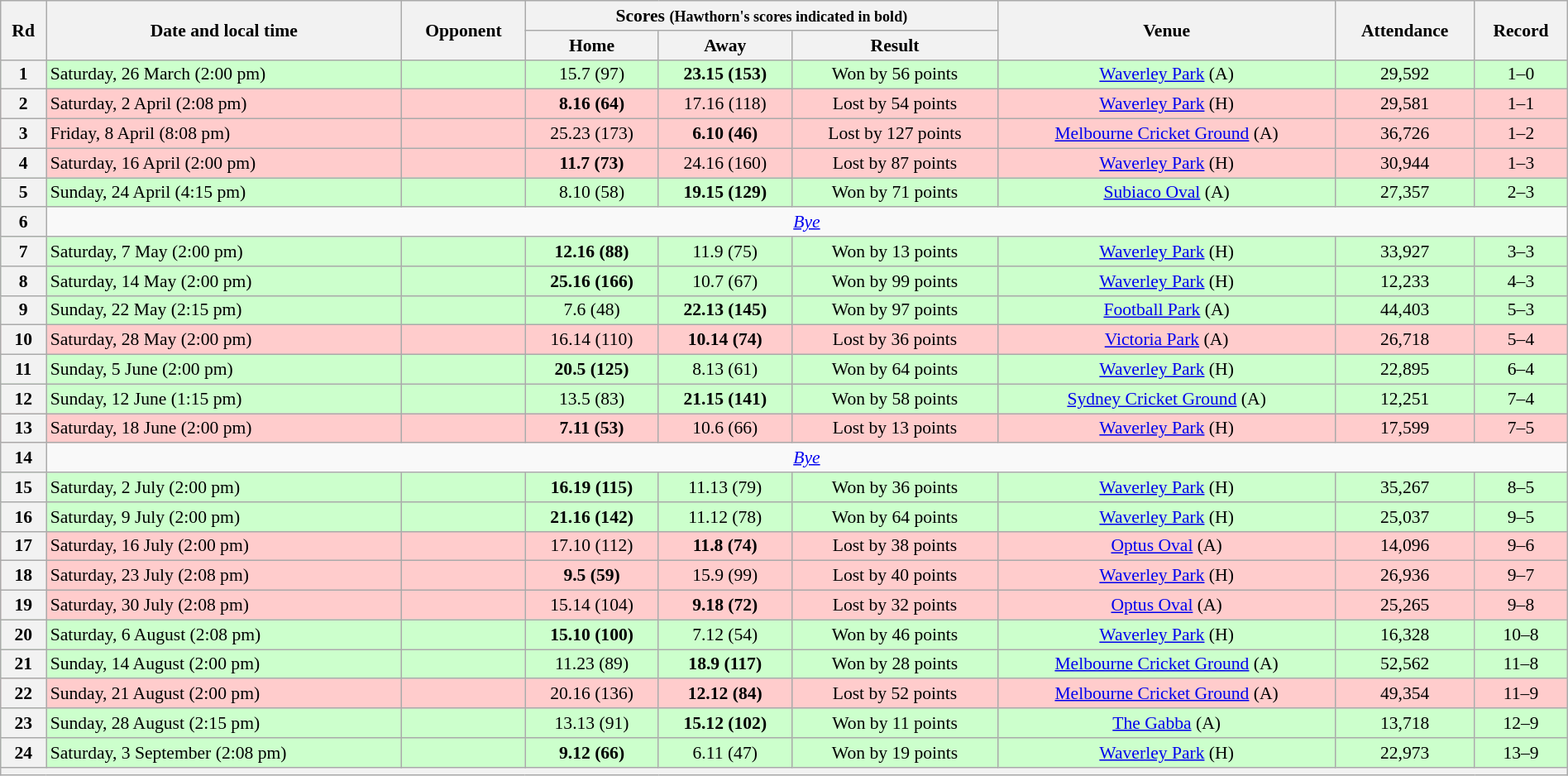<table class="wikitable" style="font-size:90%; text-align:center; width: 100%; margin-left: auto; margin-right: auto">
<tr>
<th rowspan="2">Rd</th>
<th rowspan="2">Date and local time</th>
<th rowspan="2">Opponent</th>
<th colspan="3">Scores <small>(Hawthorn's scores indicated in bold)</small></th>
<th rowspan="2">Venue</th>
<th rowspan="2">Attendance</th>
<th rowspan="2">Record</th>
</tr>
<tr>
<th>Home</th>
<th>Away</th>
<th>Result</th>
</tr>
<tr style="background:#cfc">
<th>1</th>
<td align=left>Saturday, 26 March (2:00 pm)</td>
<td align=left></td>
<td>15.7 (97)</td>
<td><strong>23.15 (153)</strong></td>
<td>Won by 56 points</td>
<td><a href='#'>Waverley Park</a> (A)</td>
<td>29,592</td>
<td>1–0</td>
</tr>
<tr style="background:#fcc;">
<th>2</th>
<td align=left>Saturday, 2 April (2:08 pm)</td>
<td align=left></td>
<td><strong>8.16 (64)</strong></td>
<td>17.16 (118)</td>
<td>Lost by 54 points</td>
<td><a href='#'>Waverley Park</a> (H)</td>
<td>29,581</td>
<td>1–1</td>
</tr>
<tr style="background:#fcc;">
<th>3</th>
<td align=left>Friday, 8 April (8:08 pm)</td>
<td align=left></td>
<td>25.23 (173)</td>
<td><strong>6.10 (46)</strong></td>
<td>Lost by 127 points</td>
<td><a href='#'>Melbourne Cricket Ground</a> (A)</td>
<td>36,726</td>
<td>1–2</td>
</tr>
<tr style="background:#fcc;">
<th>4</th>
<td align=left>Saturday, 16 April (2:00 pm)</td>
<td align=left></td>
<td><strong>11.7 (73)</strong></td>
<td>24.16 (160)</td>
<td>Lost by 87 points</td>
<td><a href='#'>Waverley Park</a> (H)</td>
<td>30,944</td>
<td>1–3</td>
</tr>
<tr style="background:#cfc">
<th>5</th>
<td align=left>Sunday, 24 April (4:15 pm)</td>
<td align=left></td>
<td>8.10 (58)</td>
<td><strong>19.15 (129)</strong></td>
<td>Won by 71 points</td>
<td><a href='#'>Subiaco Oval</a> (A)</td>
<td>27,357</td>
<td>2–3</td>
</tr>
<tr>
<th>6</th>
<td colspan="8"><em><a href='#'>Bye</a></em></td>
</tr>
<tr style="background:#cfc">
<th>7</th>
<td align=left>Saturday, 7 May (2:00 pm)</td>
<td align=left></td>
<td><strong>12.16 (88)</strong></td>
<td>11.9 (75)</td>
<td>Won by 13 points</td>
<td><a href='#'>Waverley Park</a> (H)</td>
<td>33,927</td>
<td>3–3</td>
</tr>
<tr style="background:#cfc">
<th>8</th>
<td align=left>Saturday, 14 May (2:00 pm)</td>
<td align=left></td>
<td><strong>25.16 (166)</strong></td>
<td>10.7 (67)</td>
<td>Won by 99 points</td>
<td><a href='#'>Waverley Park</a> (H)</td>
<td>12,233</td>
<td>4–3</td>
</tr>
<tr style="background:#cfc">
<th>9</th>
<td align=left>Sunday, 22 May (2:15 pm)</td>
<td align=left></td>
<td>7.6 (48)</td>
<td><strong>22.13 (145)</strong></td>
<td>Won by 97 points</td>
<td><a href='#'>Football Park</a> (A)</td>
<td>44,403</td>
<td>5–3</td>
</tr>
<tr style="background:#fcc;">
<th>10</th>
<td align=left>Saturday, 28 May (2:00 pm)</td>
<td align=left></td>
<td>16.14 (110)</td>
<td><strong>10.14 (74)</strong></td>
<td>Lost by 36 points</td>
<td><a href='#'>Victoria Park</a> (A)</td>
<td>26,718</td>
<td>5–4</td>
</tr>
<tr style="background:#cfc">
<th>11</th>
<td align=left>Sunday, 5 June (2:00 pm)</td>
<td align=left></td>
<td><strong>20.5 (125)</strong></td>
<td>8.13 (61)</td>
<td>Won by 64 points</td>
<td><a href='#'>Waverley Park</a> (H)</td>
<td>22,895</td>
<td>6–4</td>
</tr>
<tr style="background:#cfc">
<th>12</th>
<td align=left>Sunday, 12 June (1:15 pm)</td>
<td align=left></td>
<td>13.5 (83)</td>
<td><strong>21.15 (141)</strong></td>
<td>Won by 58 points</td>
<td><a href='#'>Sydney Cricket Ground</a> (A)</td>
<td>12,251</td>
<td>7–4</td>
</tr>
<tr style="background:#fcc;">
<th>13</th>
<td align=left>Saturday, 18 June (2:00 pm)</td>
<td align=left></td>
<td><strong>7.11 (53)</strong></td>
<td>10.6 (66)</td>
<td>Lost by 13 points</td>
<td><a href='#'>Waverley Park</a> (H)</td>
<td>17,599</td>
<td>7–5</td>
</tr>
<tr>
<th>14</th>
<td colspan="8"><em><a href='#'>Bye</a></em></td>
</tr>
<tr style="background:#cfc">
<th>15</th>
<td align=left>Saturday, 2 July (2:00 pm)</td>
<td align=left></td>
<td><strong>16.19 (115)</strong></td>
<td>11.13 (79)</td>
<td>Won by 36 points</td>
<td><a href='#'>Waverley Park</a> (H)</td>
<td>35,267</td>
<td>8–5</td>
</tr>
<tr style="background:#cfc">
<th>16</th>
<td align=left>Saturday, 9 July (2:00 pm)</td>
<td align=left></td>
<td><strong>21.16 (142)</strong></td>
<td>11.12 (78)</td>
<td>Won by 64 points</td>
<td><a href='#'>Waverley Park</a> (H)</td>
<td>25,037</td>
<td>9–5</td>
</tr>
<tr style="background:#fcc;">
<th>17</th>
<td align=left>Saturday, 16 July (2:00 pm)</td>
<td align=left></td>
<td>17.10 (112)</td>
<td><strong>11.8 (74)</strong></td>
<td>Lost by 38 points</td>
<td><a href='#'>Optus Oval</a> (A)</td>
<td>14,096</td>
<td>9–6</td>
</tr>
<tr style="background:#fcc;">
<th>18</th>
<td align=left>Saturday, 23 July (2:08 pm)</td>
<td align=left></td>
<td><strong>9.5 (59)</strong></td>
<td>15.9 (99)</td>
<td>Lost by 40 points</td>
<td><a href='#'>Waverley Park</a> (H)</td>
<td>26,936</td>
<td>9–7</td>
</tr>
<tr style="background:#fcc;">
<th>19</th>
<td align=left>Saturday, 30 July (2:08 pm)</td>
<td align=left></td>
<td>15.14 (104)</td>
<td><strong>9.18 (72)</strong></td>
<td>Lost by 32 points</td>
<td><a href='#'>Optus Oval</a> (A)</td>
<td>25,265</td>
<td>9–8</td>
</tr>
<tr style="background:#cfc">
<th>20</th>
<td align=left>Saturday, 6 August (2:08 pm)</td>
<td align=left></td>
<td><strong>15.10 (100)</strong></td>
<td>7.12 (54)</td>
<td>Won by 46 points</td>
<td><a href='#'>Waverley Park</a> (H)</td>
<td>16,328</td>
<td>10–8</td>
</tr>
<tr style="background:#cfc">
<th>21</th>
<td align=left>Sunday, 14 August (2:00 pm)</td>
<td align=left></td>
<td>11.23 (89)</td>
<td><strong>18.9 (117)</strong></td>
<td>Won by 28 points</td>
<td><a href='#'>Melbourne Cricket Ground</a> (A)</td>
<td>52,562</td>
<td>11–8</td>
</tr>
<tr style="background:#fcc;">
<th>22</th>
<td align=left>Sunday, 21 August (2:00 pm)</td>
<td align=left></td>
<td>20.16 (136)</td>
<td><strong>12.12 (84)</strong></td>
<td>Lost by 52 points</td>
<td><a href='#'>Melbourne Cricket Ground</a> (A)</td>
<td>49,354</td>
<td>11–9</td>
</tr>
<tr style="background:#cfc">
<th>23</th>
<td align=left>Sunday, 28 August (2:15 pm)</td>
<td align=left></td>
<td>13.13 (91)</td>
<td><strong>15.12 (102)</strong></td>
<td>Won by 11 points</td>
<td><a href='#'>The Gabba</a> (A)</td>
<td>13,718</td>
<td>12–9</td>
</tr>
<tr style="background:#cfc">
<th>24</th>
<td align=left>Saturday, 3 September (2:08 pm)</td>
<td align=left></td>
<td><strong>9.12 (66)</strong></td>
<td>6.11 (47)</td>
<td>Won by 19 points</td>
<td><a href='#'>Waverley Park</a> (H)</td>
<td>22,973</td>
<td>13–9</td>
</tr>
<tr>
<th colspan=9></th>
</tr>
</table>
